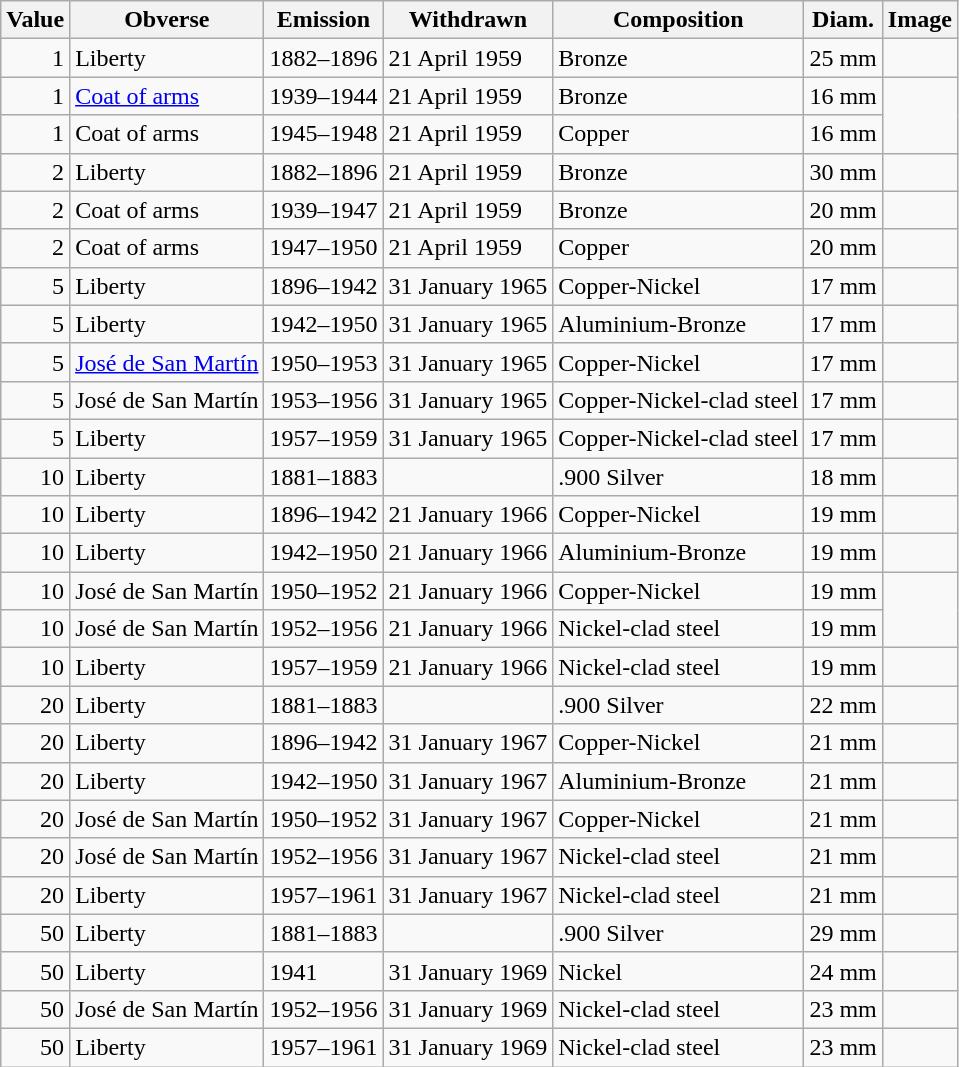<table class="wikitable">
<tr>
<th>Value</th>
<th>Obverse</th>
<th>Emission</th>
<th>Withdrawn</th>
<th>Composition</th>
<th>Diam.</th>
<th>Image</th>
</tr>
<tr>
<td align="right">1</td>
<td>Liberty</td>
<td>1882–1896</td>
<td>21 April 1959</td>
<td>Bronze</td>
<td>25 mm</td>
<td></td>
</tr>
<tr>
<td align="right">1</td>
<td><a href='#'>Coat of arms</a></td>
<td>1939–1944</td>
<td>21 April 1959</td>
<td>Bronze</td>
<td>16 mm</td>
</tr>
<tr>
<td align="right">1</td>
<td>Coat of arms</td>
<td>1945–1948</td>
<td>21 April 1959</td>
<td>Copper</td>
<td>16 mm</td>
</tr>
<tr>
<td align="right">2</td>
<td>Liberty</td>
<td>1882–1896</td>
<td>21 April 1959</td>
<td>Bronze</td>
<td>30 mm</td>
<td></td>
</tr>
<tr>
<td align="right">2</td>
<td>Coat of arms</td>
<td>1939–1947</td>
<td>21 April 1959</td>
<td>Bronze</td>
<td>20 mm</td>
<td></td>
</tr>
<tr>
<td align="right">2</td>
<td>Coat of arms</td>
<td>1947–1950</td>
<td>21 April 1959</td>
<td>Copper</td>
<td>20 mm</td>
</tr>
<tr>
<td align="right">5</td>
<td>Liberty</td>
<td>1896–1942</td>
<td>31 January 1965</td>
<td>Copper-Nickel</td>
<td>17 mm</td>
<td></td>
</tr>
<tr>
<td align="right">5</td>
<td>Liberty</td>
<td>1942–1950</td>
<td>31 January 1965</td>
<td>Aluminium-Bronze</td>
<td>17 mm</td>
<td></td>
</tr>
<tr>
<td align="right">5</td>
<td><a href='#'>José de San Martín</a></td>
<td>1950–1953</td>
<td>31 January 1965</td>
<td>Copper-Nickel</td>
<td>17 mm</td>
<td></td>
</tr>
<tr>
<td align="right">5</td>
<td>José de San Martín</td>
<td>1953–1956</td>
<td>31 January 1965</td>
<td>Copper-Nickel-clad steel</td>
<td>17 mm</td>
<td></td>
</tr>
<tr>
<td align="right">5</td>
<td>Liberty</td>
<td>1957–1959</td>
<td>31 January 1965</td>
<td>Copper-Nickel-clad steel</td>
<td>17 mm</td>
<td></td>
</tr>
<tr>
<td align="right">10</td>
<td>Liberty</td>
<td>1881–1883</td>
<td></td>
<td>.900 Silver</td>
<td>18 mm</td>
<td></td>
</tr>
<tr>
<td align="right">10</td>
<td>Liberty</td>
<td>1896–1942</td>
<td>21 January 1966</td>
<td>Copper-Nickel</td>
<td>19 mm</td>
<td></td>
</tr>
<tr>
<td align="right">10</td>
<td>Liberty</td>
<td>1942–1950</td>
<td>21 January 1966</td>
<td>Aluminium-Bronze</td>
<td>19 mm</td>
<td></td>
</tr>
<tr>
<td align="right">10</td>
<td>José de San Martín</td>
<td>1950–1952</td>
<td>21 January 1966</td>
<td>Copper-Nickel</td>
<td>19 mm</td>
</tr>
<tr>
<td align="right">10</td>
<td>José de San Martín</td>
<td>1952–1956</td>
<td>21 January 1966</td>
<td>Nickel-clad steel</td>
<td>19 mm</td>
</tr>
<tr>
<td align="right">10</td>
<td>Liberty</td>
<td>1957–1959</td>
<td>21 January 1966</td>
<td>Nickel-clad steel</td>
<td>19 mm</td>
<td></td>
</tr>
<tr>
<td align="right">20</td>
<td>Liberty</td>
<td>1881–1883</td>
<td></td>
<td>.900 Silver</td>
<td>22 mm</td>
<td></td>
</tr>
<tr>
<td align="right">20</td>
<td>Liberty</td>
<td>1896–1942</td>
<td>31 January 1967</td>
<td>Copper-Nickel</td>
<td>21 mm</td>
<td></td>
</tr>
<tr>
<td align="right">20</td>
<td>Liberty</td>
<td>1942–1950</td>
<td>31 January 1967</td>
<td>Aluminium-Bronze</td>
<td>21 mm</td>
<td></td>
</tr>
<tr>
<td align="right">20</td>
<td>José de San Martín</td>
<td>1950–1952</td>
<td>31 January 1967</td>
<td>Copper-Nickel</td>
<td>21 mm</td>
<td></td>
</tr>
<tr>
<td align="right">20</td>
<td>José de San Martín</td>
<td>1952–1956</td>
<td>31 January 1967</td>
<td>Nickel-clad steel</td>
<td>21 mm</td>
<td></td>
</tr>
<tr>
<td align="right">20</td>
<td>Liberty</td>
<td>1957–1961</td>
<td>31 January 1967</td>
<td>Nickel-clad steel</td>
<td>21 mm</td>
<td></td>
</tr>
<tr>
<td align="right">50</td>
<td>Liberty</td>
<td>1881–1883</td>
<td></td>
<td>.900 Silver</td>
<td>29 mm</td>
<td></td>
</tr>
<tr>
<td align="right">50</td>
<td>Liberty</td>
<td>1941</td>
<td>31 January 1969</td>
<td>Nickel</td>
<td>24 mm</td>
<td></td>
</tr>
<tr>
<td align="right">50</td>
<td>José de San Martín</td>
<td>1952–1956</td>
<td>31 January 1969</td>
<td>Nickel-clad steel</td>
<td>23 mm</td>
<td></td>
</tr>
<tr>
<td align="right">50</td>
<td>Liberty</td>
<td>1957–1961</td>
<td>31 January 1969</td>
<td>Nickel-clad steel</td>
<td>23 mm</td>
</tr>
</table>
